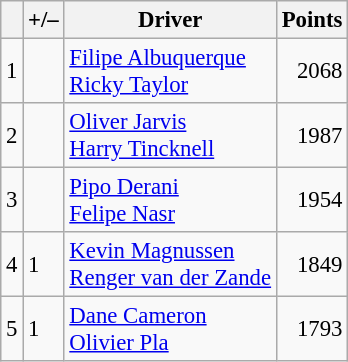<table class="wikitable" style="font-size: 95%;">
<tr>
<th scope="col"></th>
<th scope="col">+/–</th>
<th scope="col">Driver</th>
<th scope="col">Points</th>
</tr>
<tr>
<td align=center>1</td>
<td align="left"></td>
<td> <a href='#'>Filipe Albuquerque</a><br> <a href='#'>Ricky Taylor</a></td>
<td align=right>2068</td>
</tr>
<tr>
<td align=center>2</td>
<td align="left"></td>
<td> <a href='#'>Oliver Jarvis</a><br> <a href='#'>Harry Tincknell</a></td>
<td align=right>1987</td>
</tr>
<tr>
<td align=center>3</td>
<td align="left"></td>
<td> <a href='#'>Pipo Derani</a><br> <a href='#'>Felipe Nasr</a></td>
<td align=right>1954</td>
</tr>
<tr>
<td align=center>4</td>
<td align="left"> 1</td>
<td> <a href='#'>Kevin Magnussen</a><br> <a href='#'>Renger van der Zande</a></td>
<td align=right>1849</td>
</tr>
<tr>
<td align=center>5</td>
<td align="left"> 1</td>
<td> <a href='#'>Dane Cameron</a><br> <a href='#'>Olivier Pla</a></td>
<td align=right>1793</td>
</tr>
</table>
